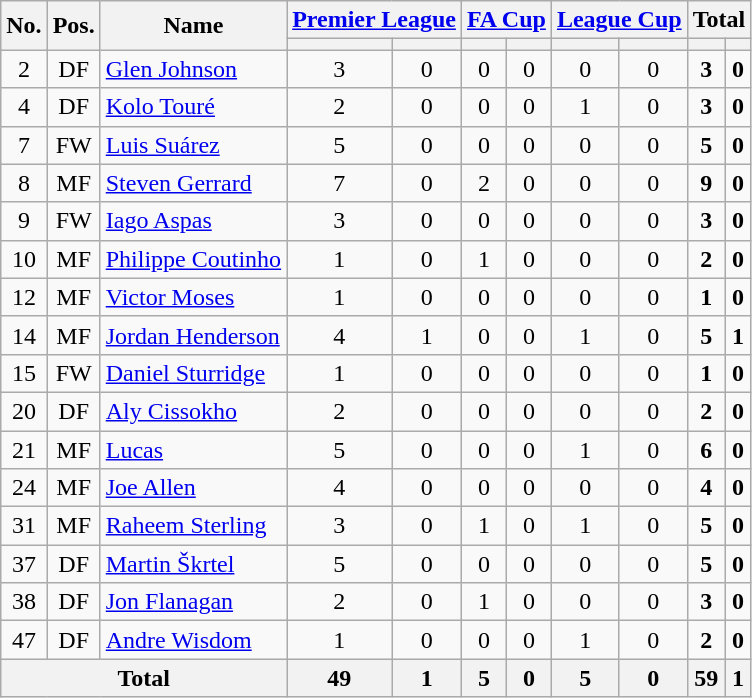<table class="wikitable sortable" style="text-align: center;">
<tr>
<th rowspan="2">No.</th>
<th rowspan="2">Pos.</th>
<th rowspan="2">Name</th>
<th colspan="2"><a href='#'>Premier League</a></th>
<th colspan="2"><a href='#'>FA Cup</a></th>
<th colspan="2"><a href='#'>League Cup</a></th>
<th colspan="2">Total</th>
</tr>
<tr>
<th></th>
<th></th>
<th></th>
<th></th>
<th></th>
<th></th>
<th></th>
<th></th>
</tr>
<tr>
<td>2</td>
<td>DF</td>
<td align=left> <a href='#'>Glen Johnson</a></td>
<td>3</td>
<td>0</td>
<td>0</td>
<td>0</td>
<td>0</td>
<td>0</td>
<td><strong>3</strong></td>
<td><strong>0</strong></td>
</tr>
<tr>
<td>4</td>
<td>DF</td>
<td align=left> <a href='#'>Kolo Touré</a></td>
<td>2</td>
<td>0</td>
<td>0</td>
<td>0</td>
<td>1</td>
<td>0</td>
<td><strong>3</strong></td>
<td><strong>0</strong></td>
</tr>
<tr>
<td>7</td>
<td>FW</td>
<td align=left> <a href='#'>Luis Suárez</a></td>
<td>5</td>
<td>0</td>
<td>0</td>
<td>0</td>
<td>0</td>
<td>0</td>
<td><strong>5</strong></td>
<td><strong>0</strong></td>
</tr>
<tr>
<td>8</td>
<td>MF</td>
<td align=left> <a href='#'>Steven Gerrard</a></td>
<td>7</td>
<td>0</td>
<td>2</td>
<td>0</td>
<td>0</td>
<td>0</td>
<td><strong>9</strong></td>
<td><strong>0</strong></td>
</tr>
<tr>
<td>9</td>
<td>FW</td>
<td align=left> <a href='#'>Iago Aspas</a></td>
<td>3</td>
<td>0</td>
<td>0</td>
<td>0</td>
<td>0</td>
<td>0</td>
<td><strong>3</strong></td>
<td><strong>0</strong></td>
</tr>
<tr>
<td>10</td>
<td>MF</td>
<td align=left> <a href='#'>Philippe Coutinho</a></td>
<td>1</td>
<td>0</td>
<td>1</td>
<td>0</td>
<td>0</td>
<td>0</td>
<td><strong>2</strong></td>
<td><strong>0</strong></td>
</tr>
<tr>
<td>12</td>
<td>MF</td>
<td align=left> <a href='#'>Victor Moses</a></td>
<td>1</td>
<td>0</td>
<td>0</td>
<td>0</td>
<td>0</td>
<td>0</td>
<td><strong>1</strong></td>
<td><strong>0</strong></td>
</tr>
<tr>
<td>14</td>
<td>MF</td>
<td align=left> <a href='#'>Jordan Henderson</a></td>
<td>4</td>
<td>1</td>
<td>0</td>
<td>0</td>
<td>1</td>
<td>0</td>
<td><strong>5</strong></td>
<td><strong>1</strong></td>
</tr>
<tr>
<td>15</td>
<td>FW</td>
<td align=left> <a href='#'>Daniel Sturridge</a></td>
<td>1</td>
<td>0</td>
<td>0</td>
<td>0</td>
<td>0</td>
<td>0</td>
<td><strong>1</strong></td>
<td><strong>0</strong></td>
</tr>
<tr>
<td>20</td>
<td>DF</td>
<td align=left> <a href='#'>Aly Cissokho</a></td>
<td>2</td>
<td>0</td>
<td>0</td>
<td>0</td>
<td>0</td>
<td>0</td>
<td><strong>2</strong></td>
<td><strong>0</strong></td>
</tr>
<tr>
<td>21</td>
<td>MF</td>
<td align=left> <a href='#'>Lucas</a></td>
<td>5</td>
<td>0</td>
<td>0</td>
<td>0</td>
<td>1</td>
<td>0</td>
<td><strong>6</strong></td>
<td><strong>0</strong></td>
</tr>
<tr>
<td>24</td>
<td>MF</td>
<td align=left> <a href='#'>Joe Allen</a></td>
<td>4</td>
<td>0</td>
<td>0</td>
<td>0</td>
<td>0</td>
<td>0</td>
<td><strong>4</strong></td>
<td><strong>0</strong></td>
</tr>
<tr>
<td>31</td>
<td>MF</td>
<td align=left> <a href='#'>Raheem Sterling</a></td>
<td>3</td>
<td>0</td>
<td>1</td>
<td>0</td>
<td>1</td>
<td>0</td>
<td><strong>5</strong></td>
<td><strong>0</strong></td>
</tr>
<tr>
<td>37</td>
<td>DF</td>
<td align=left> <a href='#'>Martin Škrtel</a></td>
<td>5</td>
<td>0</td>
<td>0</td>
<td>0</td>
<td>0</td>
<td>0</td>
<td><strong>5</strong></td>
<td><strong>0</strong></td>
</tr>
<tr>
<td>38</td>
<td>DF</td>
<td align=left> <a href='#'>Jon Flanagan</a></td>
<td>2</td>
<td>0</td>
<td>1</td>
<td>0</td>
<td>0</td>
<td>0</td>
<td><strong>3</strong></td>
<td><strong>0</strong></td>
</tr>
<tr>
<td>47</td>
<td>DF</td>
<td align=left> <a href='#'>Andre Wisdom</a></td>
<td>1</td>
<td>0</td>
<td>0</td>
<td>0</td>
<td>1</td>
<td>0</td>
<td><strong>2</strong></td>
<td><strong>0</strong></td>
</tr>
<tr>
<th colspan=3>Total</th>
<th>49</th>
<th>1</th>
<th>5</th>
<th>0</th>
<th>5</th>
<th>0</th>
<th>59</th>
<th>1</th>
</tr>
</table>
